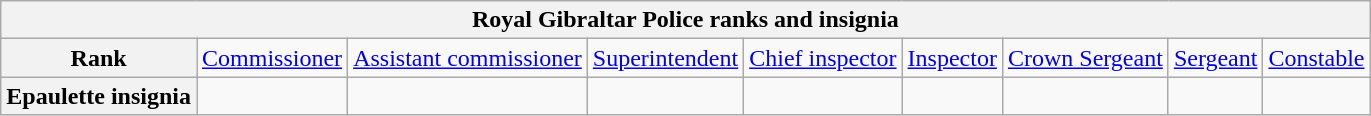<table class="wikitable" style="text-align: center;">
<tr>
<th colspan=9>Royal Gibraltar Police ranks and insignia</th>
</tr>
<tr>
<th>Rank</th>
<td><a href='#'>Commissioner</a></td>
<td><a href='#'>Assistant commissioner</a></td>
<td><a href='#'>Superintendent</a></td>
<td><a href='#'>Chief inspector</a></td>
<td><a href='#'>Inspector</a></td>
<td><a href='#'>Crown Sergeant</a></td>
<td><a href='#'>Sergeant</a></td>
<td><a href='#'>Constable</a></td>
</tr>
<tr>
<th>Epaulette insignia</th>
<td></td>
<td></td>
<td></td>
<td></td>
<td></td>
<td></td>
<td></td>
<td></td>
</tr>
</table>
